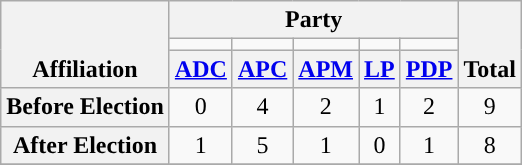<table class=wikitable style="text-align:center">
<tr style="vertical-align:bottom;">
<th rowspan=3>Affiliation</th>
<th colspan="5">Party</th>
<th rowspan=3>Total</th>
</tr>
<tr>
<td style="background-color:"></td>
<td style="background-color:"></td>
<td style="background-color:"></td>
<td style="background-color:"></td>
<td style="background-color:"></td>
</tr>
<tr>
<th><a href='#'>ADC</a></th>
<th><a href='#'>APC</a></th>
<th><a href='#'>APM</a></th>
<th><a href='#'>LP</a></th>
<th><a href='#'>PDP</a></th>
</tr>
<tr>
<th>Before Election</th>
<td>0</td>
<td>4</td>
<td>2</td>
<td>1</td>
<td>2</td>
<td>9</td>
</tr>
<tr>
<th>After Election</th>
<td>1</td>
<td>5</td>
<td>1</td>
<td>0</td>
<td>1</td>
<td>8</td>
</tr>
<tr>
</tr>
</table>
